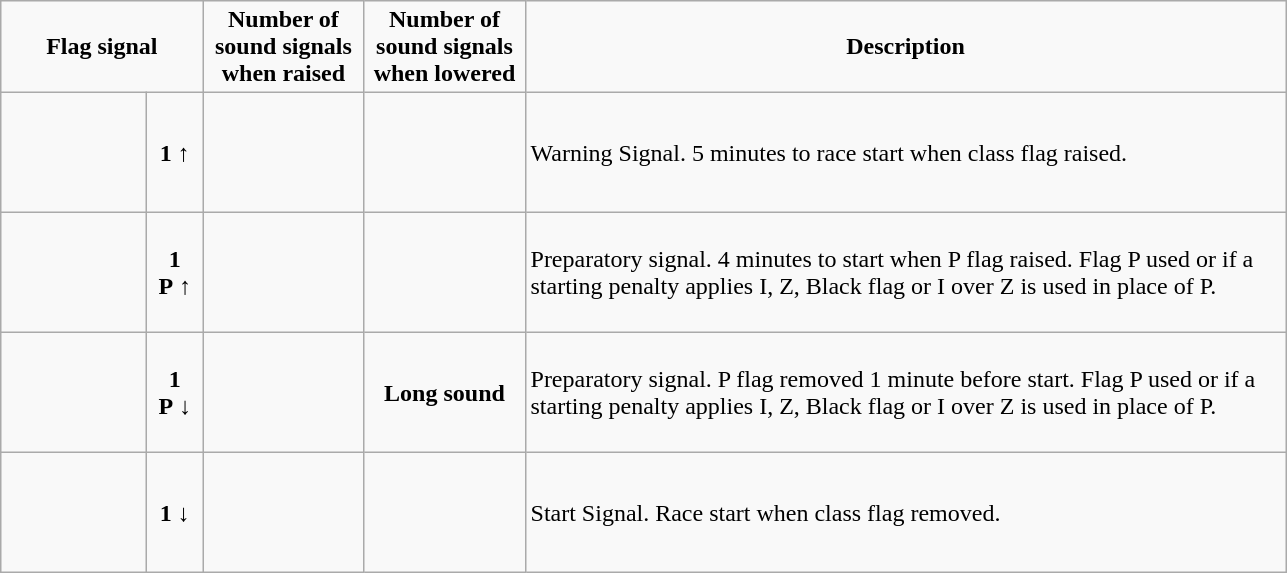<table class="wikitable">
<tr style="text-align: center; font-weight: bold;">
<td colspan="2" width="120px">Flag signal</td>
<td width="100px">Number of sound signals when raised</td>
<td width="100px">Number of sound signals when lowered</td>
<td width="500px">Description</td>
</tr>
<tr style="height:80px">
<td width="90px"></td>
<td width="30px" align="center"><strong>1</strong> <strong>↑</strong></td>
<td></td>
<td></td>
<td>Warning Signal. 5 minutes to race start when class flag raised.</td>
</tr>
<tr style="height:80px">
<td> </td>
<td align="center"><strong>1</strong><br><strong>P</strong> <strong>↑</strong></td>
<td></td>
<td></td>
<td>Preparatory signal. 4 minutes to start when P flag raised. Flag P used or if a starting penalty applies I, Z, Black flag or I over Z is used in place of P.</td>
</tr>
<tr style="height:80px">
<td> </td>
<td align="center"><strong>1</strong><br><strong>P</strong> <strong>↓</strong></td>
<td></td>
<td align="center"> <strong>Long sound</strong></td>
<td>Preparatory signal. P flag removed 1 minute before start.  Flag P used or if a starting penalty applies I, Z, Black flag or I over Z is used in place of P.</td>
</tr>
<tr style="height:80px">
<td></td>
<td align="center"><strong>1</strong> <strong>↓</strong></td>
<td></td>
<td></td>
<td>Start Signal.  Race start when class flag removed.</td>
</tr>
</table>
